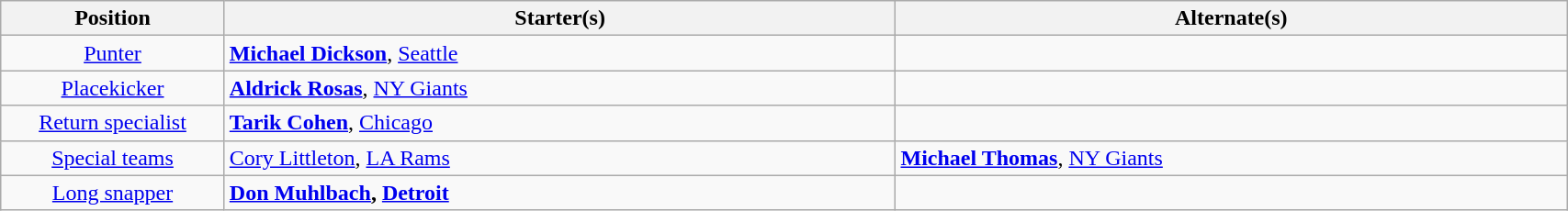<table class="wikitable" style="width:90%;">
<tr>
<th style="width:10%;">Position</th>
<th style="width:30%;">Starter(s)</th>
<th style="width:30%;">Alternate(s)</th>
</tr>
<tr>
<td align=center><a href='#'>Punter</a></td>
<td> <strong><a href='#'>Michael Dickson</a></strong>, <a href='#'>Seattle</a></td>
<td></td>
</tr>
<tr>
<td align=center><a href='#'>Placekicker</a></td>
<td> <strong><a href='#'>Aldrick Rosas</a></strong>, <a href='#'>NY Giants</a></td>
<td></td>
</tr>
<tr>
<td align=center><a href='#'>Return specialist</a></td>
<td> <strong><a href='#'>Tarik Cohen</a></strong>, <a href='#'>Chicago</a></td>
<td></td>
</tr>
<tr>
<td align=center><a href='#'>Special teams</a></td>
<td> <a href='#'>Cory Littleton</a>, <a href='#'>LA Rams</a></td>
<td> <strong><a href='#'>Michael Thomas</a></strong>, <a href='#'>NY Giants</a></td>
</tr>
<tr>
<td align=center><a href='#'>Long snapper</a></td>
<td> <strong><a href='#'>Don Muhlbach</a>, <a href='#'>Detroit</a></strong></td>
<td></td>
</tr>
</table>
